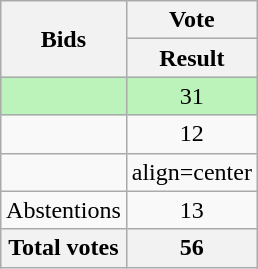<table class="wikitable" style="margin: 0 auto;text-align: left">
<tr>
<th rowspan="2">Bids</th>
<th colspan="2">Vote</th>
</tr>
<tr>
<th>Result</th>
</tr>
<tr style="background:#BBF3BB">
<td align=left></td>
<td align=center>31</td>
</tr>
<tr>
<td align=left></td>
<td align=center>12</td>
</tr>
<tr>
<td align=left><s></s></td>
<td>align=center </td>
</tr>
<tr>
<td align=left>Abstentions</td>
<td align=center>13</td>
</tr>
<tr>
<th align=left>Total votes</th>
<th>56</th>
</tr>
</table>
